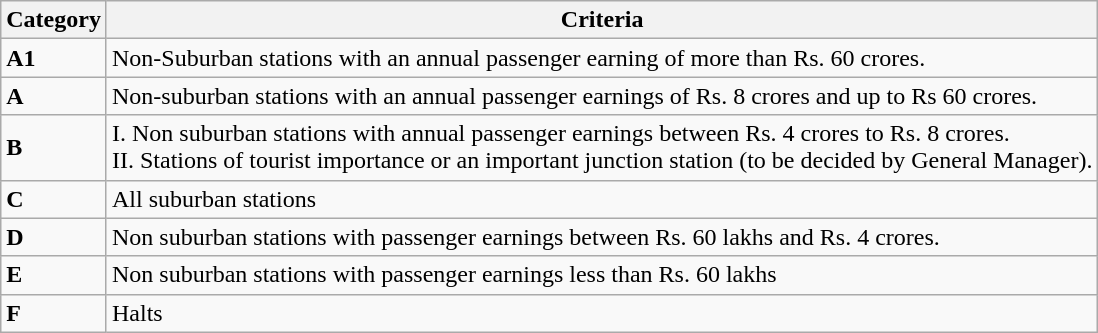<table class="wikitable">
<tr>
<th>Category</th>
<th>Criteria</th>
</tr>
<tr>
<td><strong>A1</strong></td>
<td>Non-Suburban stations with an annual passenger earning of more than Rs. 60 crores.</td>
</tr>
<tr>
<td><strong>A</strong></td>
<td>Non-suburban stations with an annual passenger earnings of Rs. 8 crores and up to Rs 60 crores.</td>
</tr>
<tr>
<td><strong>B</strong></td>
<td>I. Non suburban stations with annual passenger earnings between Rs. 4 crores to Rs. 8 crores.<br>II. Stations of tourist importance or an important junction station (to be decided by General Manager).</td>
</tr>
<tr>
<td><strong>C</strong></td>
<td>All suburban stations</td>
</tr>
<tr>
<td><strong>D</strong></td>
<td>Non suburban stations with passenger earnings between Rs. 60 lakhs and Rs. 4 crores.  </td>
</tr>
<tr>
<td><strong>E</strong></td>
<td>Non suburban stations with passenger earnings less than Rs. 60 lakhs</td>
</tr>
<tr>
<td><strong>F</strong></td>
<td>Halts</td>
</tr>
</table>
